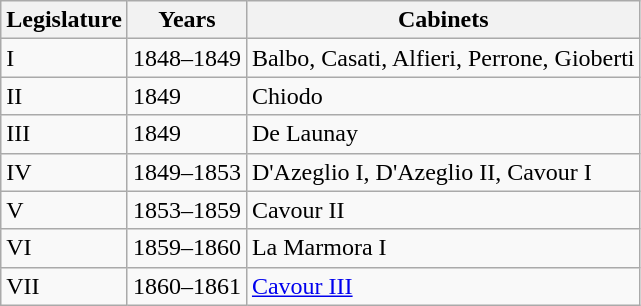<table class="wikitable">
<tr>
<th>Legislature</th>
<th>Years</th>
<th>Cabinets</th>
</tr>
<tr>
<td>I</td>
<td>1848–1849</td>
<td>Balbo, Casati, Alfieri, Perrone, Gioberti</td>
</tr>
<tr>
<td>II</td>
<td>1849</td>
<td>Chiodo</td>
</tr>
<tr>
<td>III</td>
<td>1849</td>
<td>De Launay</td>
</tr>
<tr>
<td>IV</td>
<td>1849–1853</td>
<td>D'Azeglio I, D'Azeglio II, Cavour I</td>
</tr>
<tr>
<td>V</td>
<td>1853–1859</td>
<td>Cavour II</td>
</tr>
<tr>
<td>VI</td>
<td>1859–1860</td>
<td>La Marmora I</td>
</tr>
<tr>
<td>VII</td>
<td>1860–1861</td>
<td><a href='#'>Cavour III</a></td>
</tr>
</table>
